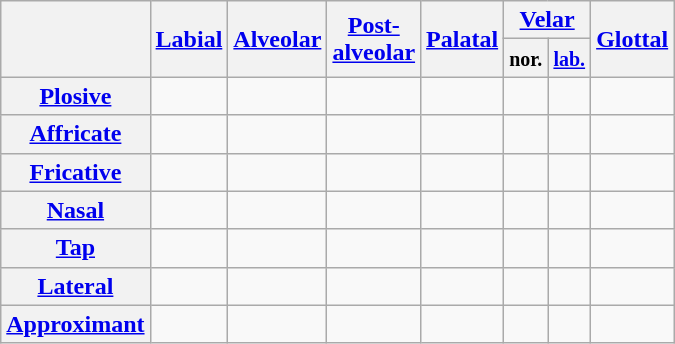<table class="wikitable">
<tr>
<th rowspan="2"></th>
<th rowspan="2" align="center"><a href='#'>Labial</a></th>
<th rowspan="2" align="center"><a href='#'>Alveolar</a></th>
<th rowspan="2" align="center"><a href='#'>Post-<br>alveolar</a></th>
<th rowspan="2" align="center"><a href='#'>Palatal</a></th>
<th colspan="2"><a href='#'>Velar</a></th>
<th rowspan="2" align="center"><a href='#'>Glottal</a></th>
</tr>
<tr align="center">
<th><small>nor.</small></th>
<th><small><a href='#'>lab.</a></small></th>
</tr>
<tr>
<th><a href='#'>Plosive</a></th>
<td align="center"></td>
<td align="center"></td>
<td></td>
<td></td>
<td align="center"> </td>
<td align="center"> </td>
<td align="center"> </td>
</tr>
<tr>
<th><a href='#'>Affricate</a></th>
<td></td>
<td></td>
<td align="center"> </td>
<td></td>
<td></td>
<td></td>
<td></td>
</tr>
<tr>
<th><a href='#'>Fricative</a></th>
<td align="center"> </td>
<td align="center"></td>
<td align="center"> </td>
<td></td>
<td></td>
<td></td>
<td align="center"></td>
</tr>
<tr>
<th><a href='#'>Nasal</a></th>
<td align="center"></td>
<td align="center"></td>
<td></td>
<td></td>
<td></td>
<td></td>
<td></td>
</tr>
<tr>
<th><a href='#'>Tap</a></th>
<td></td>
<td align="center"></td>
<td></td>
<td></td>
<td></td>
<td></td>
<td></td>
</tr>
<tr>
<th><a href='#'>Lateral</a></th>
<td></td>
<td align="center"></td>
<td></td>
<td></td>
<td></td>
<td></td>
<td></td>
</tr>
<tr>
<th><a href='#'>Approximant</a></th>
<td></td>
<td></td>
<td></td>
<td align="center"> </td>
<td></td>
<td align="center"></td>
<td></td>
</tr>
</table>
